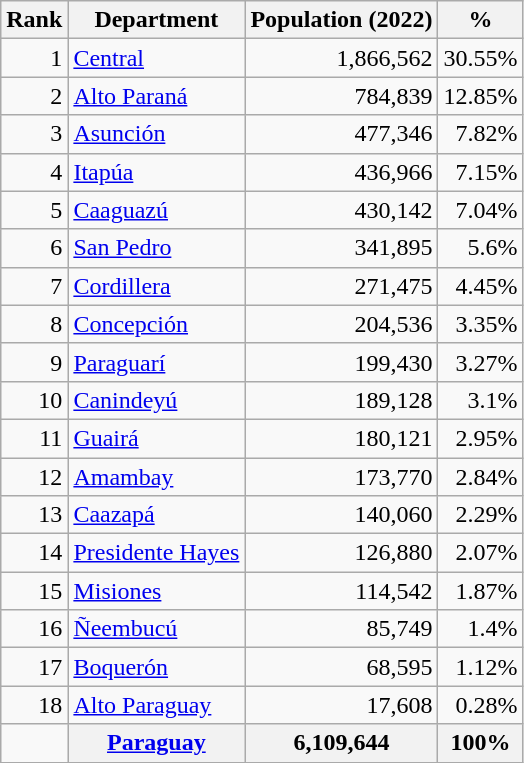<table class="wikitable">
<tr>
<th>Rank</th>
<th>Department</th>
<th>Population (2022)</th>
<th>%</th>
</tr>
<tr>
<td align=right>1</td>
<td><a href='#'>Central</a></td>
<td align=right>1,866,562</td>
<td align=right>30.55%</td>
</tr>
<tr>
<td align=right>2</td>
<td><a href='#'>Alto Paraná</a></td>
<td align=right>784,839</td>
<td align=right>12.85%</td>
</tr>
<tr>
<td align=right>3</td>
<td><a href='#'>Asunción</a></td>
<td align=right>477,346</td>
<td align=right>7.82%</td>
</tr>
<tr>
<td align=right>4</td>
<td><a href='#'>Itapúa</a></td>
<td align=right>436,966</td>
<td align=right>7.15%</td>
</tr>
<tr>
<td align=right>5</td>
<td><a href='#'>Caaguazú</a></td>
<td align=right>430,142</td>
<td align=right>7.04%</td>
</tr>
<tr>
<td align=right>6</td>
<td><a href='#'>San Pedro</a></td>
<td align=right>341,895</td>
<td align=right>5.6%</td>
</tr>
<tr>
<td align=right>7</td>
<td><a href='#'>Cordillera</a></td>
<td align=right>271,475</td>
<td align=right>4.45%</td>
</tr>
<tr>
<td align=right>8</td>
<td><a href='#'>Concepción</a></td>
<td align=right>204,536</td>
<td align=right>3.35%</td>
</tr>
<tr>
<td align=right>9</td>
<td><a href='#'>Paraguarí</a></td>
<td align=right>199,430</td>
<td align=right>3.27%</td>
</tr>
<tr>
<td align=right>10</td>
<td><a href='#'>Canindeyú</a></td>
<td align=right>189,128</td>
<td align=right>3.1%</td>
</tr>
<tr>
<td align=right>11</td>
<td><a href='#'>Guairá</a></td>
<td align=right>180,121</td>
<td align=right>2.95%</td>
</tr>
<tr>
<td align=right>12</td>
<td><a href='#'>Amambay</a></td>
<td align=right>173,770</td>
<td align=right>2.84%</td>
</tr>
<tr>
<td align=right>13</td>
<td><a href='#'>Caazapá</a></td>
<td align=right>140,060</td>
<td align=right>2.29%</td>
</tr>
<tr>
<td align=right>14</td>
<td><a href='#'>Presidente Hayes</a></td>
<td align=right>126,880</td>
<td align=right>2.07%</td>
</tr>
<tr>
<td align=right>15</td>
<td><a href='#'>Misiones</a></td>
<td align=right>114,542</td>
<td align=right>1.87%</td>
</tr>
<tr>
<td align=right>16</td>
<td><a href='#'>Ñeembucú</a></td>
<td align=right>85,749</td>
<td align=right>1.4%</td>
</tr>
<tr>
<td align=right>17</td>
<td><a href='#'>Boquerón</a></td>
<td align=right>68,595</td>
<td align=right>1.12%</td>
</tr>
<tr>
<td align=right>18</td>
<td><a href='#'>Alto Paraguay</a></td>
<td align=right>17,608</td>
<td align=right>0.28%</td>
</tr>
<tr>
<td></td>
<th><a href='#'>Paraguay</a></th>
<th align=right>6,109,644</th>
<th align=right>100%</th>
</tr>
</table>
